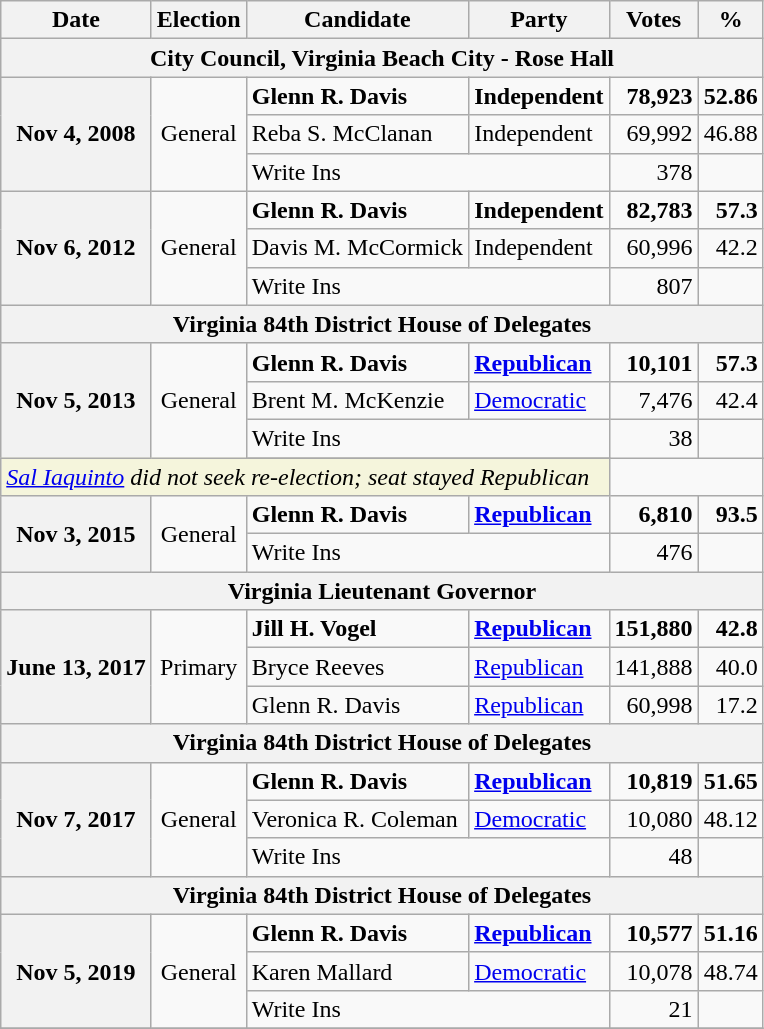<table class="wikitable">
<tr>
<th>Date</th>
<th>Election</th>
<th>Candidate</th>
<th>Party</th>
<th>Votes</th>
<th>%</th>
</tr>
<tr>
<th colspan="6">City Council, Virginia Beach City - Rose Hall</th>
</tr>
<tr>
<th rowspan="3">Nov 4, 2008</th>
<td rowspan="3" align="center">General</td>
<td><strong>Glenn R. Davis</strong></td>
<td><strong>Independent</strong></td>
<td align="right"><strong>78,923</strong></td>
<td align="right"><strong>52.86</strong></td>
</tr>
<tr>
<td>Reba S. McClanan</td>
<td>Independent</td>
<td align="right">69,992</td>
<td align="right">46.88</td>
</tr>
<tr>
<td colspan="2">Write Ins</td>
<td align="right">378</td>
<td align="right"></td>
</tr>
<tr>
<th rowspan="3">Nov 6, 2012</th>
<td rowspan="3" align="center">General</td>
<td><strong>Glenn R. Davis</strong></td>
<td><strong>Independent</strong></td>
<td align="right"><strong>82,783</strong></td>
<td align="right"><strong>57.3</strong></td>
</tr>
<tr>
<td>Davis M. McCormick</td>
<td>Independent</td>
<td align="right">60,996</td>
<td align="right">42.2</td>
</tr>
<tr>
<td colspan="2">Write Ins</td>
<td align="right">807</td>
<td align="right"></td>
</tr>
<tr>
<th colspan="6">Virginia 84th District House of Delegates</th>
</tr>
<tr>
<th rowspan="4">Nov 5, 2013</th>
<td rowspan="4" align="center">General</td>
<td><strong>Glenn R. Davis</strong></td>
<td><strong><a href='#'>Republican</a></strong></td>
<td align="right"><strong>10,101</strong></td>
<td align="right"><strong>57.3</strong></td>
</tr>
<tr>
<td>Brent M. McKenzie</td>
<td><a href='#'>Democratic</a></td>
<td align="right">7,476</td>
<td align="right">42.4</td>
</tr>
<tr>
<td colspan="2">Write Ins</td>
<td align="right">38</td>
<td align="right"></td>
</tr>
<tr>
</tr>
<tr>
<td colspan="4" style="background:Beige"><em><a href='#'>Sal Iaquinto</a> did not seek re-election; seat stayed Republican</em></td>
</tr>
<tr>
<th rowspan="2">Nov 3, 2015</th>
<td rowspan="2" align="center">General</td>
<td><strong>Glenn R. Davis</strong></td>
<td><strong><a href='#'>Republican</a></strong></td>
<td align="right"><strong>6,810</strong></td>
<td align="right"><strong>93.5</strong></td>
</tr>
<tr>
<td colspan="2">Write Ins</td>
<td align="right">476</td>
<td align="right"></td>
</tr>
<tr>
<th colspan="6">Virginia Lieutenant Governor</th>
</tr>
<tr>
<th rowspan="3">June 13, 2017</th>
<td rowspan="3" align="center">Primary</td>
<td><strong>Jill H. Vogel</strong></td>
<td><strong><a href='#'>Republican</a></strong></td>
<td align="right"><strong>151,880</strong></td>
<td align="right"><strong>42.8</strong></td>
</tr>
<tr>
<td>Bryce Reeves</td>
<td><a href='#'>Republican</a></td>
<td align="right">141,888</td>
<td align="right">40.0</td>
</tr>
<tr>
<td>Glenn R. Davis</td>
<td><a href='#'>Republican</a></td>
<td align="right">60,998</td>
<td align="right">17.2</td>
</tr>
<tr>
<th colspan="6">Virginia 84th District House of Delegates</th>
</tr>
<tr>
<th rowspan="3">Nov 7, 2017</th>
<td rowspan="3" align="center">General</td>
<td><strong>Glenn R. Davis</strong></td>
<td><strong><a href='#'>Republican</a></strong></td>
<td align="right"><strong>10,819</strong></td>
<td align="right"><strong>51.65</strong></td>
</tr>
<tr>
<td>Veronica R. Coleman</td>
<td><a href='#'>Democratic</a></td>
<td align="right">10,080</td>
<td align="right">48.12</td>
</tr>
<tr>
<td colspan="2">Write Ins</td>
<td align="right">48</td>
<td align="right"></td>
</tr>
<tr>
<th colspan="6">Virginia 84th District House of Delegates</th>
</tr>
<tr>
<th rowspan="3">Nov 5, 2019</th>
<td rowspan="3" align="center">General</td>
<td><strong>Glenn R. Davis</strong></td>
<td><strong><a href='#'>Republican</a></strong></td>
<td align="right"><strong>10,577</strong></td>
<td align="right"><strong>51.16</strong></td>
</tr>
<tr>
<td>Karen Mallard</td>
<td><a href='#'>Democratic</a></td>
<td align="right">10,078</td>
<td align="right">48.74</td>
</tr>
<tr>
<td colspan="2">Write Ins</td>
<td align="right">21</td>
<td align="right"></td>
</tr>
<tr>
</tr>
</table>
